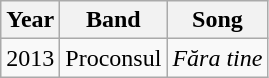<table class="wikitable">
<tr>
<th>Year</th>
<th>Band</th>
<th>Song</th>
</tr>
<tr>
<td>2013</td>
<td>Proconsul</td>
<td><em>Făra tine</em> </td>
</tr>
</table>
